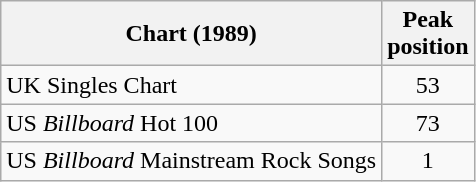<table class="wikitable sortable">
<tr>
<th>Chart (1989)</th>
<th>Peak<br>position</th>
</tr>
<tr>
<td>UK Singles Chart</td>
<td style="text-align:center;">53</td>
</tr>
<tr>
<td align="left">US <em>Billboard</em> Hot 100</td>
<td style="text-align:center;">73</td>
</tr>
<tr>
<td align="left">US <em>Billboard</em> Mainstream Rock Songs</td>
<td style="text-align:center;">1</td>
</tr>
</table>
